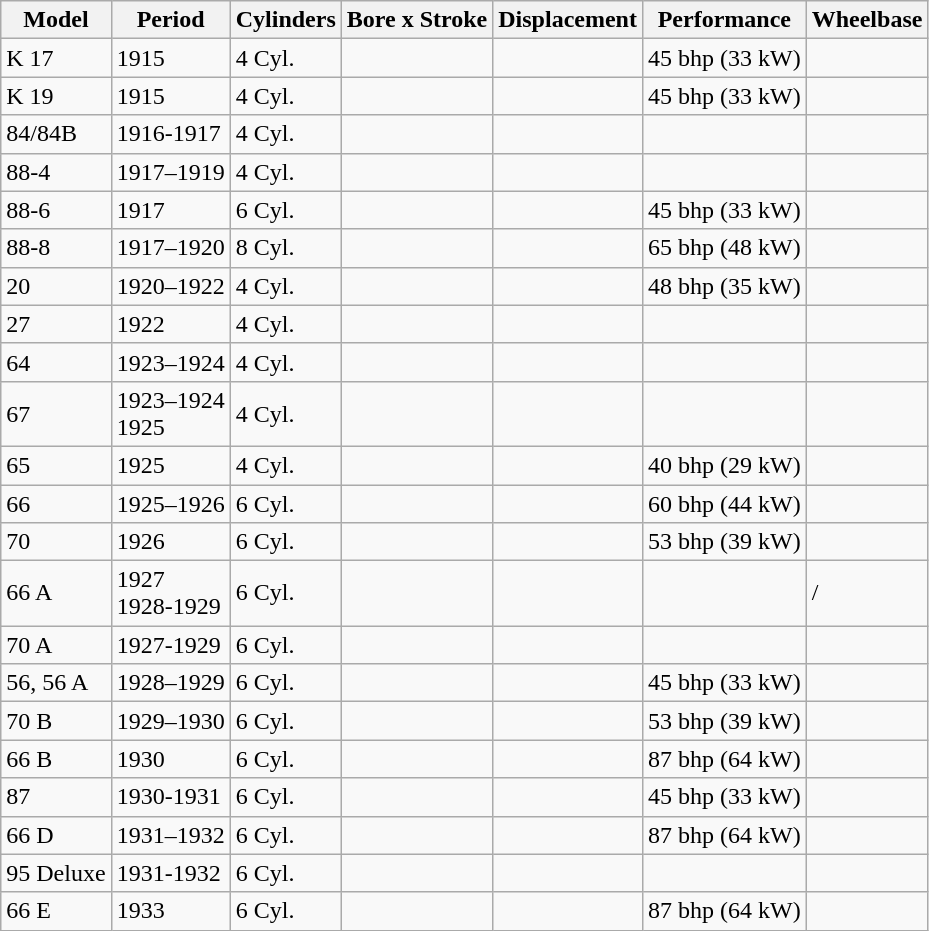<table class="wikitable">
<tr>
<th>Model</th>
<th>Period</th>
<th>Cylinders</th>
<th>Bore x Stroke</th>
<th>Displacement</th>
<th>Performance</th>
<th>Wheelbase</th>
</tr>
<tr>
<td>K 17</td>
<td>1915</td>
<td>4 Cyl.</td>
<td></td>
<td></td>
<td>45 bhp (33 kW)</td>
<td></td>
</tr>
<tr>
<td>K 19</td>
<td>1915</td>
<td>4 Cyl.</td>
<td></td>
<td></td>
<td>45 bhp (33 kW)</td>
<td></td>
</tr>
<tr>
<td>84/84B</td>
<td>1916-1917</td>
<td>4 Cyl.</td>
<td></td>
<td></td>
<td></td>
<td></td>
</tr>
<tr>
<td>88-4</td>
<td>1917–1919</td>
<td>4 Cyl.</td>
<td></td>
<td></td>
<td></td>
<td></td>
</tr>
<tr>
<td>88-6</td>
<td>1917</td>
<td>6 Cyl.</td>
<td></td>
<td></td>
<td>45 bhp (33 kW)</td>
<td></td>
</tr>
<tr>
<td>88-8</td>
<td>1917–1920</td>
<td>8 Cyl.</td>
<td></td>
<td></td>
<td>65 bhp (48 kW)</td>
<td></td>
</tr>
<tr>
<td>20</td>
<td>1920–1922</td>
<td>4 Cyl.</td>
<td></td>
<td></td>
<td>48 bhp (35 kW)</td>
<td></td>
</tr>
<tr>
<td>27</td>
<td>1922</td>
<td>4 Cyl.</td>
<td></td>
<td></td>
<td></td>
<td></td>
</tr>
<tr>
<td>64</td>
<td>1923–1924</td>
<td>4 Cyl.</td>
<td></td>
<td></td>
<td></td>
<td></td>
</tr>
<tr>
<td>67</td>
<td>1923–1924<br>1925</td>
<td>4 Cyl.</td>
<td></td>
<td></td>
<td><br></td>
<td></td>
</tr>
<tr>
<td>65</td>
<td>1925</td>
<td>4 Cyl.</td>
<td></td>
<td></td>
<td>40 bhp (29 kW)</td>
<td></td>
</tr>
<tr>
<td>66</td>
<td>1925–1926</td>
<td>6 Cyl.</td>
<td></td>
<td></td>
<td>60 bhp (44 kW)</td>
<td></td>
</tr>
<tr>
<td>70</td>
<td>1926</td>
<td>6 Cyl.</td>
<td></td>
<td></td>
<td>53 bhp (39 kW)</td>
<td></td>
</tr>
<tr>
<td>66 A</td>
<td>1927<br>1928-1929</td>
<td>6 Cyl.</td>
<td><br></td>
<td><br></td>
<td><br></td>
<td> / </td>
</tr>
<tr>
<td>70 A</td>
<td>1927-1929</td>
<td>6 Cyl.</td>
<td></td>
<td></td>
<td></td>
<td></td>
</tr>
<tr>
<td>56, 56 A</td>
<td>1928–1929</td>
<td>6 Cyl.</td>
<td></td>
<td></td>
<td>45 bhp (33 kW)</td>
<td></td>
</tr>
<tr>
<td>70 B</td>
<td>1929–1930</td>
<td>6 Cyl.</td>
<td></td>
<td></td>
<td>53 bhp (39 kW)</td>
<td></td>
</tr>
<tr>
<td>66 B</td>
<td>1930</td>
<td>6 Cyl.</td>
<td></td>
<td></td>
<td>87 bhp (64 kW)</td>
<td></td>
</tr>
<tr>
<td>87</td>
<td>1930-1931</td>
<td>6 Cyl.</td>
<td></td>
<td></td>
<td>45 bhp (33 kW)</td>
<td></td>
</tr>
<tr>
<td>66 D</td>
<td>1931–1932</td>
<td>6 Cyl.</td>
<td></td>
<td></td>
<td>87 bhp (64 kW)</td>
<td></td>
</tr>
<tr>
<td>95 Deluxe</td>
<td>1931-1932</td>
<td>6 Cyl.</td>
<td></td>
<td></td>
<td></td>
<td></td>
</tr>
<tr>
<td>66 E</td>
<td>1933</td>
<td>6 Cyl.</td>
<td></td>
<td></td>
<td>87 bhp (64 kW)</td>
<td></td>
</tr>
</table>
